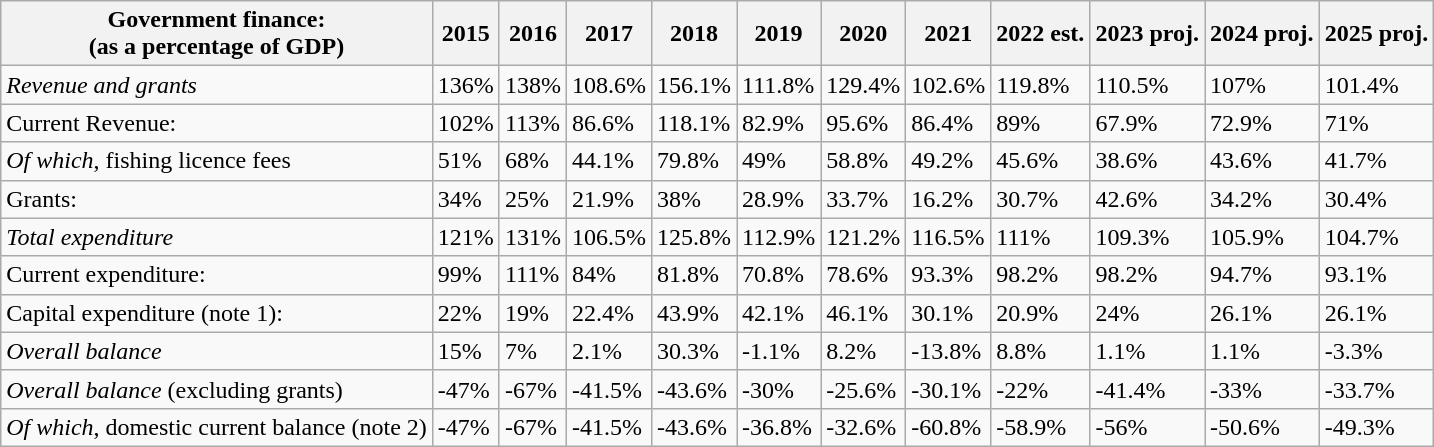<table class="wikitable">
<tr>
<th><strong>Government finance:</strong><br> (as a percentage of GDP)</th>
<th>2015</th>
<th>2016</th>
<th>2017</th>
<th>2018</th>
<th>2019</th>
<th>2020</th>
<th>2021</th>
<th>2022 est.</th>
<th>2023 proj.</th>
<th>2024 proj.</th>
<th>2025 proj.</th>
</tr>
<tr>
<td><em>Revenue and grants</em></td>
<td>136%</td>
<td>138%</td>
<td>108.6%</td>
<td>156.1%</td>
<td>111.8%</td>
<td>129.4%</td>
<td>102.6%</td>
<td>119.8%</td>
<td>110.5%</td>
<td>107%</td>
<td>101.4%</td>
</tr>
<tr>
<td>Current Revenue:</td>
<td>102%</td>
<td>113%</td>
<td>86.6%</td>
<td>118.1%</td>
<td>82.9%</td>
<td>95.6%</td>
<td>86.4%</td>
<td>89%</td>
<td>67.9%</td>
<td>72.9%</td>
<td>71%</td>
</tr>
<tr>
<td><em>Of which</em>, fishing licence fees</td>
<td>51%</td>
<td>68%</td>
<td>44.1%</td>
<td>79.8%</td>
<td>49%</td>
<td>58.8%</td>
<td>49.2%</td>
<td>45.6%</td>
<td>38.6%</td>
<td>43.6%</td>
<td>41.7%</td>
</tr>
<tr>
<td>Grants:</td>
<td>34%</td>
<td>25%</td>
<td>21.9%</td>
<td>38%</td>
<td>28.9%</td>
<td>33.7%</td>
<td>16.2%</td>
<td>30.7%</td>
<td>42.6%</td>
<td>34.2%</td>
<td>30.4%</td>
</tr>
<tr>
<td><em>Total expenditure</em></td>
<td>121%</td>
<td>131%</td>
<td>106.5%</td>
<td>125.8%</td>
<td>112.9%</td>
<td>121.2%</td>
<td>116.5%</td>
<td>111%</td>
<td>109.3%</td>
<td>105.9%</td>
<td>104.7%</td>
</tr>
<tr>
<td>Current expenditure:</td>
<td>99%</td>
<td>111%</td>
<td>84%</td>
<td>81.8%</td>
<td>70.8%</td>
<td>78.6%</td>
<td>93.3%</td>
<td>98.2%</td>
<td>98.2%</td>
<td>94.7%</td>
<td>93.1%</td>
</tr>
<tr>
<td>Capital expenditure (note 1):</td>
<td>22%</td>
<td>19%</td>
<td>22.4%</td>
<td>43.9%</td>
<td>42.1%</td>
<td>46.1%</td>
<td>30.1%</td>
<td>20.9%</td>
<td>24%</td>
<td>26.1%</td>
<td>26.1%</td>
</tr>
<tr>
<td><em>Overall balance</em></td>
<td>15%</td>
<td>7%</td>
<td>2.1%</td>
<td>30.3%</td>
<td>-1.1%</td>
<td>8.2%</td>
<td>-13.8%</td>
<td>8.8%</td>
<td>1.1%</td>
<td>1.1%</td>
<td>-3.3%</td>
</tr>
<tr>
<td><em>Overall balance</em> (excluding grants)</td>
<td>-47%</td>
<td>-67%</td>
<td>-41.5%</td>
<td>-43.6%</td>
<td>-30%</td>
<td>-25.6%</td>
<td>-30.1%</td>
<td>-22%</td>
<td>-41.4%</td>
<td>-33%</td>
<td>-33.7%</td>
</tr>
<tr>
<td><em>Of which</em>, domestic current balance (note 2)</td>
<td>-47%</td>
<td>-67%</td>
<td>-41.5%</td>
<td>-43.6%</td>
<td>-36.8%</td>
<td>-32.6%</td>
<td>-60.8%</td>
<td>-58.9%</td>
<td>-56%</td>
<td>-50.6%</td>
<td>-49.3%</td>
</tr>
</table>
